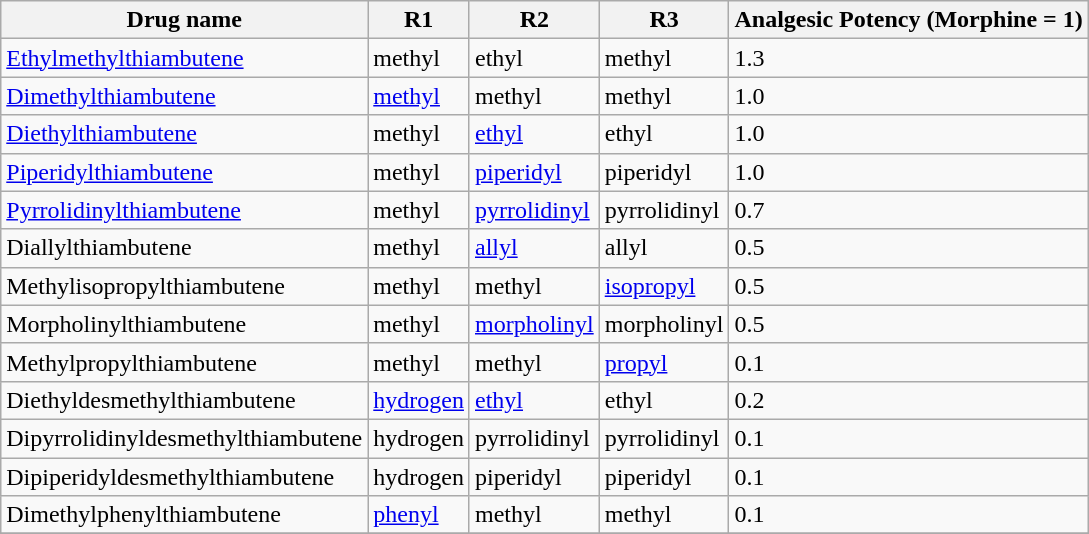<table class="wikitable">
<tr>
<th>Drug name</th>
<th>R1</th>
<th>R2</th>
<th>R3</th>
<th>Analgesic Potency (Morphine = 1)</th>
</tr>
<tr>
<td><a href='#'>Ethylmethylthiambutene</a></td>
<td>methyl</td>
<td>ethyl</td>
<td>methyl</td>
<td>1.3</td>
</tr>
<tr>
<td><a href='#'>Dimethylthiambutene</a></td>
<td><a href='#'>methyl</a></td>
<td>methyl</td>
<td>methyl</td>
<td>1.0</td>
</tr>
<tr>
<td><a href='#'>Diethylthiambutene</a></td>
<td>methyl</td>
<td><a href='#'>ethyl</a></td>
<td>ethyl</td>
<td>1.0</td>
</tr>
<tr>
<td><a href='#'>Piperidylthiambutene</a></td>
<td>methyl</td>
<td><a href='#'>piperidyl</a></td>
<td>piperidyl</td>
<td>1.0</td>
</tr>
<tr>
<td><a href='#'>Pyrrolidinylthiambutene</a></td>
<td>methyl</td>
<td><a href='#'>pyrrolidinyl</a></td>
<td>pyrrolidinyl</td>
<td>0.7</td>
</tr>
<tr>
<td>Diallylthiambutene</td>
<td>methyl</td>
<td><a href='#'>allyl</a></td>
<td>allyl</td>
<td>0.5</td>
</tr>
<tr>
<td>Methylisopropylthiambutene</td>
<td>methyl</td>
<td>methyl</td>
<td><a href='#'>isopropyl</a></td>
<td>0.5</td>
</tr>
<tr>
<td>Morpholinylthiambutene</td>
<td>methyl</td>
<td><a href='#'>morpholinyl</a></td>
<td>morpholinyl</td>
<td>0.5</td>
</tr>
<tr>
<td>Methylpropylthiambutene</td>
<td>methyl</td>
<td>methyl</td>
<td><a href='#'>propyl</a></td>
<td>0.1</td>
</tr>
<tr>
<td>Diethyldesmethylthiambutene</td>
<td><a href='#'>hydrogen</a></td>
<td><a href='#'>ethyl</a></td>
<td>ethyl</td>
<td>0.2</td>
</tr>
<tr>
<td>Dipyrrolidinyldesmethylthiambutene</td>
<td>hydrogen</td>
<td>pyrrolidinyl</td>
<td>pyrrolidinyl</td>
<td>0.1</td>
</tr>
<tr>
<td>Dipiperidyldesmethylthiambutene</td>
<td>hydrogen</td>
<td>piperidyl</td>
<td>piperidyl</td>
<td>0.1</td>
</tr>
<tr>
<td>Dimethylphenylthiambutene</td>
<td><a href='#'>phenyl</a></td>
<td>methyl</td>
<td>methyl</td>
<td>0.1</td>
</tr>
<tr>
</tr>
</table>
